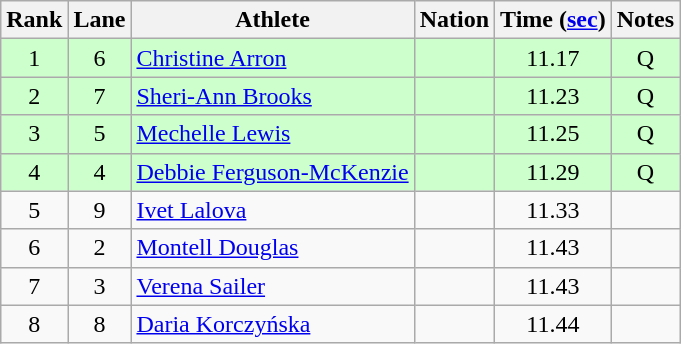<table class="wikitable sortable" style="text-align:center">
<tr>
<th>Rank</th>
<th>Lane</th>
<th>Athlete</th>
<th>Nation</th>
<th>Time (<a href='#'>sec</a>)</th>
<th>Notes</th>
</tr>
<tr bgcolor=ccffcc>
<td>1</td>
<td>6</td>
<td align="left"><a href='#'>Christine Arron</a></td>
<td align=left></td>
<td>11.17</td>
<td>Q</td>
</tr>
<tr bgcolor=ccffcc>
<td>2</td>
<td>7</td>
<td align="left"><a href='#'>Sheri-Ann Brooks</a></td>
<td align=left></td>
<td>11.23</td>
<td>Q</td>
</tr>
<tr bgcolor=ccffcc>
<td>3</td>
<td>5</td>
<td align="left"><a href='#'>Mechelle Lewis</a></td>
<td align=left></td>
<td>11.25</td>
<td>Q</td>
</tr>
<tr bgcolor=ccffcc>
<td>4</td>
<td>4</td>
<td align="left"><a href='#'>Debbie Ferguson-McKenzie</a></td>
<td align=left></td>
<td>11.29</td>
<td>Q</td>
</tr>
<tr>
<td>5</td>
<td>9</td>
<td align="left"><a href='#'>Ivet Lalova</a></td>
<td align=left></td>
<td>11.33</td>
<td></td>
</tr>
<tr>
<td>6</td>
<td>2</td>
<td align="left"><a href='#'>Montell Douglas</a></td>
<td align=left></td>
<td>11.43</td>
<td></td>
</tr>
<tr>
<td>7</td>
<td>3</td>
<td align="left"><a href='#'>Verena Sailer</a></td>
<td align=left></td>
<td>11.43</td>
<td></td>
</tr>
<tr>
<td>8</td>
<td>8</td>
<td align="left"><a href='#'>Daria Korczyńska</a></td>
<td align=left></td>
<td>11.44</td>
<td></td>
</tr>
</table>
